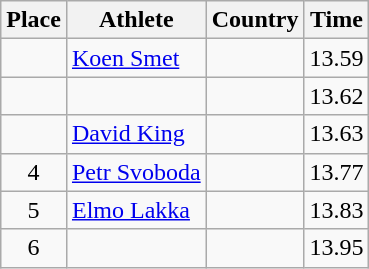<table class="wikitable">
<tr>
<th>Place</th>
<th>Athlete</th>
<th>Country</th>
<th>Time</th>
</tr>
<tr>
<td align=center></td>
<td><a href='#'>Koen Smet</a></td>
<td></td>
<td>13.59</td>
</tr>
<tr>
<td align=center></td>
<td></td>
<td></td>
<td>13.62</td>
</tr>
<tr>
<td align=center></td>
<td><a href='#'>David King</a></td>
<td></td>
<td>13.63</td>
</tr>
<tr>
<td align=center>4</td>
<td><a href='#'>Petr Svoboda</a></td>
<td></td>
<td>13.77</td>
</tr>
<tr>
<td align=center>5</td>
<td><a href='#'>Elmo Lakka</a></td>
<td></td>
<td>13.83</td>
</tr>
<tr>
<td align=center>6</td>
<td></td>
<td></td>
<td>13.95</td>
</tr>
</table>
